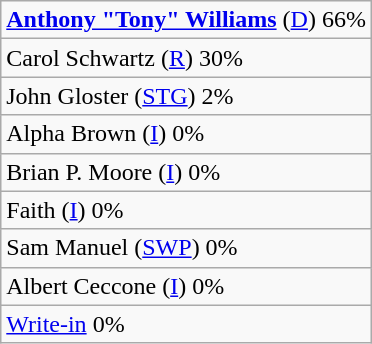<table class="wikitable">
<tr>
<td><strong><a href='#'>Anthony "Tony" Williams</a></strong> (<a href='#'>D</a>) 66%</td>
</tr>
<tr>
<td>Carol Schwartz (<a href='#'>R</a>) 30%</td>
</tr>
<tr>
<td>John Gloster (<a href='#'>STG</a>) 2%</td>
</tr>
<tr>
<td>Alpha Brown (<a href='#'>I</a>) 0%</td>
</tr>
<tr>
<td>Brian P. Moore (<a href='#'>I</a>) 0%</td>
</tr>
<tr>
<td>Faith (<a href='#'>I</a>) 0%</td>
</tr>
<tr>
<td>Sam Manuel (<a href='#'>SWP</a>) 0%</td>
</tr>
<tr>
<td>Albert Ceccone (<a href='#'>I</a>) 0%</td>
</tr>
<tr>
<td><a href='#'>Write-in</a> 0%</td>
</tr>
</table>
